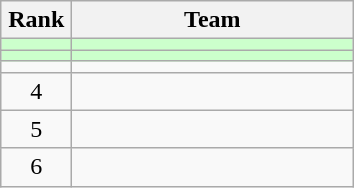<table class="wikitable" style="text-align: center;">
<tr>
<th width=40>Rank</th>
<th width=180>Team</th>
</tr>
<tr align=center bgcolor=#ccffcc>
<td></td>
<td style="text-align:left;"></td>
</tr>
<tr align=center bgcolor=#ccffcc>
<td></td>
<td style="text-align:left;"></td>
</tr>
<tr align=center>
<td></td>
<td style="text-align:left;"></td>
</tr>
<tr align=center>
<td>4</td>
<td style="text-align:left;"></td>
</tr>
<tr align=center>
<td>5</td>
<td style="text-align:left;"></td>
</tr>
<tr align=center>
<td>6</td>
<td style="text-align:left;"></td>
</tr>
</table>
